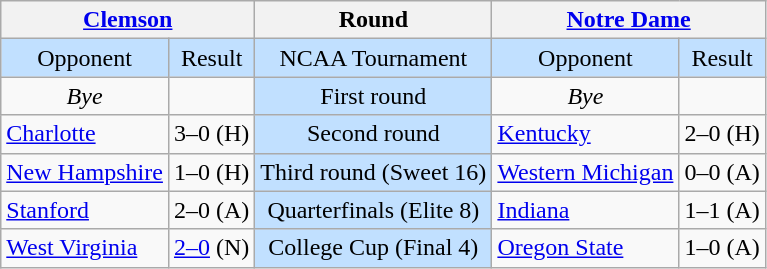<table class="wikitable" style="text-align: center;">
<tr>
<th colspan="2"><a href='#'>Clemson</a> </th>
<th>Round</th>
<th colspan="2"><a href='#'>Notre Dame</a> </th>
</tr>
<tr bgcolor="#c1e0ff">
<td>Opponent</td>
<td>Result</td>
<td>NCAA Tournament</td>
<td>Opponent</td>
<td>Result</td>
</tr>
<tr>
<td><em>Bye</em></td>
<td></td>
<td bgcolor="#c1e0ff">First round</td>
<td><em>Bye</em></td>
<td></td>
</tr>
<tr>
<td align="left"><a href='#'>Charlotte</a> </td>
<td>3–0 (H)</td>
<td bgcolor="#c1e0ff">Second round</td>
<td align="left"><a href='#'>Kentucky</a> </td>
<td>2–0 (H)</td>
</tr>
<tr>
<td align="left"><a href='#'>New Hampshire</a> </td>
<td>1–0 (H)</td>
<td bgcolor="#c1e0ff">Third round (Sweet 16)</td>
<td align="left"><a href='#'>Western Michigan</a> </td>
<td>0–0  (A)</td>
</tr>
<tr>
<td align="left"><a href='#'>Stanford</a> </td>
<td>2–0 (A)</td>
<td bgcolor="#c1e0ff">Quarterfinals (Elite 8)</td>
<td align="left"><a href='#'>Indiana</a> </td>
<td>1–1  (A)</td>
</tr>
<tr>
<td align="left"><a href='#'>West Virginia</a> </td>
<td><a href='#'>2–0</a> (N)</td>
<td bgcolor="#c1e0ff">College Cup (Final 4)</td>
<td align="left"><a href='#'>Oregon State</a> </td>
<td>1–0 (A)</td>
</tr>
</table>
